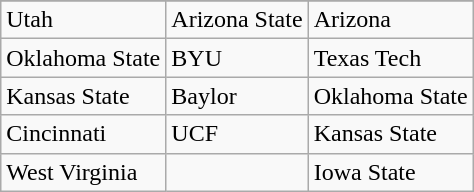<table class="wikitable">
<tr>
</tr>
<tr>
<td>Utah</td>
<td>Arizona State</td>
<td>Arizona</td>
</tr>
<tr>
<td>Oklahoma State</td>
<td>BYU</td>
<td>Texas Tech</td>
</tr>
<tr>
<td>Kansas State</td>
<td>Baylor</td>
<td>Oklahoma State</td>
</tr>
<tr>
<td>Cincinnati</td>
<td>UCF</td>
<td>Kansas State</td>
</tr>
<tr>
<td>West Virginia</td>
<td></td>
<td>Iowa State</td>
</tr>
</table>
